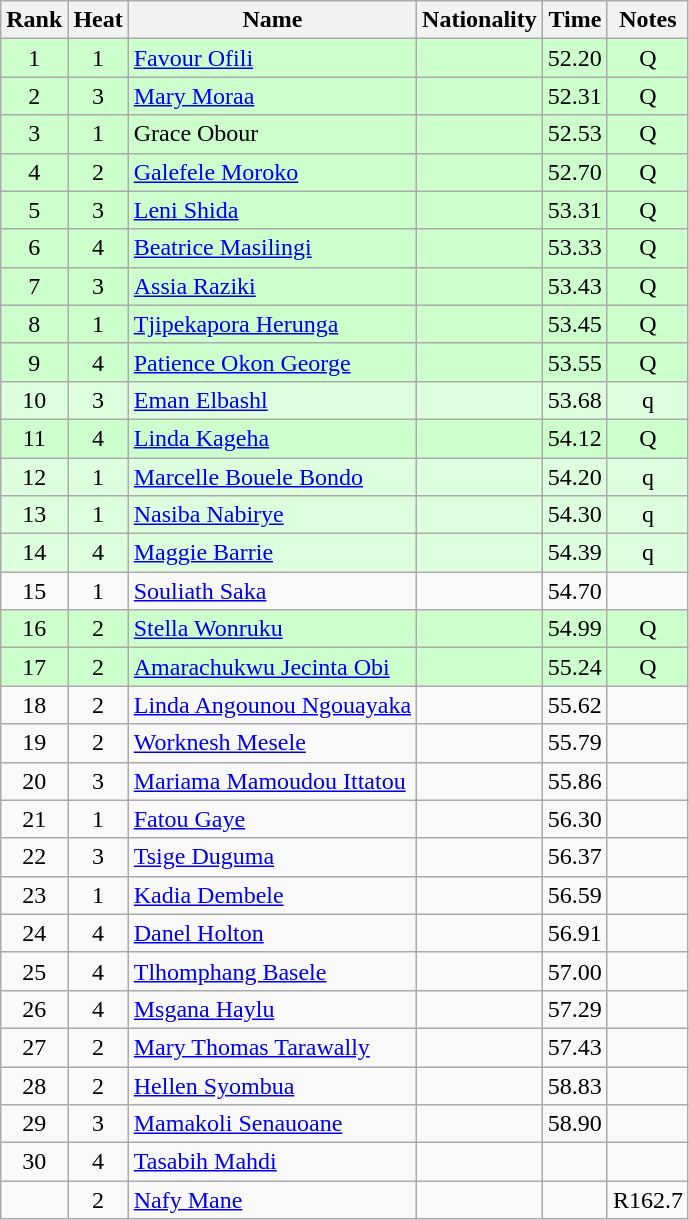<table class="wikitable sortable" style="text-align:center">
<tr>
<th>Rank</th>
<th>Heat</th>
<th>Name</th>
<th>Nationality</th>
<th>Time</th>
<th>Notes</th>
</tr>
<tr bgcolor=ccffcc>
<td>1</td>
<td>1</td>
<td align=left><a href='#'>Favour Ofili</a></td>
<td align=left></td>
<td>52.20</td>
<td>Q</td>
</tr>
<tr bgcolor=ccffcc>
<td>2</td>
<td>3</td>
<td align=left><a href='#'>Mary Moraa</a></td>
<td align=left></td>
<td>52.31</td>
<td>Q</td>
</tr>
<tr bgcolor=ccffcc>
<td>3</td>
<td>1</td>
<td align=left>Grace Obour</td>
<td align=left></td>
<td>52.53</td>
<td>Q</td>
</tr>
<tr bgcolor=ccffcc>
<td>4</td>
<td>2</td>
<td align=left><a href='#'>Galefele Moroko</a></td>
<td align=left></td>
<td>52.70</td>
<td>Q</td>
</tr>
<tr bgcolor=ccffcc>
<td>5</td>
<td>3</td>
<td align=left><a href='#'>Leni Shida</a></td>
<td align=left></td>
<td>53.31</td>
<td>Q</td>
</tr>
<tr bgcolor=ccffcc>
<td>6</td>
<td>4</td>
<td align=left><a href='#'>Beatrice Masilingi</a></td>
<td align=left></td>
<td>53.33</td>
<td>Q</td>
</tr>
<tr bgcolor=ccffcc>
<td>7</td>
<td>3</td>
<td align=left><a href='#'>Assia Raziki</a></td>
<td align=left></td>
<td>53.43</td>
<td>Q</td>
</tr>
<tr bgcolor=ccffcc>
<td>8</td>
<td>1</td>
<td align=left><a href='#'>Tjipekapora Herunga</a></td>
<td align=left></td>
<td>53.45</td>
<td>Q</td>
</tr>
<tr bgcolor=ccffcc>
<td>9</td>
<td>4</td>
<td align=left><a href='#'>Patience Okon George</a></td>
<td align=left></td>
<td>53.55</td>
<td>Q</td>
</tr>
<tr bgcolor=ddffdd>
<td>10</td>
<td>3</td>
<td align=left><a href='#'>Eman Elbashl</a></td>
<td align=left></td>
<td>53.68</td>
<td>q</td>
</tr>
<tr bgcolor=ccffcc>
<td>11</td>
<td>4</td>
<td align=left><a href='#'>Linda Kageha</a></td>
<td align=left></td>
<td>54.12</td>
<td>Q</td>
</tr>
<tr bgcolor=ddffdd>
<td>12</td>
<td>1</td>
<td align=left><a href='#'>Marcelle Bouele Bondo</a></td>
<td align=left></td>
<td>54.20</td>
<td>q</td>
</tr>
<tr bgcolor=ddffdd>
<td>13</td>
<td>1</td>
<td align=left><a href='#'>Nasiba Nabirye</a></td>
<td align=left></td>
<td>54.30</td>
<td>q</td>
</tr>
<tr bgcolor=ddffdd>
<td>14</td>
<td>4</td>
<td align=left><a href='#'>Maggie Barrie</a></td>
<td align=left></td>
<td>54.39</td>
<td>q</td>
</tr>
<tr>
<td>15</td>
<td>1</td>
<td align=left><a href='#'>Souliath Saka</a></td>
<td align=left></td>
<td>54.70</td>
<td></td>
</tr>
<tr bgcolor=ccffcc>
<td>16</td>
<td>2</td>
<td align=left><a href='#'>Stella Wonruku</a></td>
<td align=left></td>
<td>54.99</td>
<td>Q</td>
</tr>
<tr bgcolor=ccffcc>
<td>17</td>
<td>2</td>
<td align=left><a href='#'>Amarachukwu Jecinta Obi</a></td>
<td align=left></td>
<td>55.24</td>
<td>Q</td>
</tr>
<tr>
<td>18</td>
<td>2</td>
<td align=left><a href='#'>Linda Angounou Ngouayaka</a></td>
<td align=left></td>
<td>55.62</td>
<td></td>
</tr>
<tr>
<td>19</td>
<td>2</td>
<td align=left><a href='#'>Worknesh Mesele</a></td>
<td align=left></td>
<td>55.79</td>
<td></td>
</tr>
<tr>
<td>20</td>
<td>3</td>
<td align=left><a href='#'>Mariama Mamoudou Ittatou</a></td>
<td align=left></td>
<td>55.86</td>
<td></td>
</tr>
<tr>
<td>21</td>
<td>1</td>
<td align=left><a href='#'>Fatou Gaye</a></td>
<td align=left></td>
<td>56.30</td>
<td></td>
</tr>
<tr>
<td>22</td>
<td>3</td>
<td align=left><a href='#'>Tsige Duguma</a></td>
<td align=left></td>
<td>56.37</td>
<td></td>
</tr>
<tr>
<td>23</td>
<td>1</td>
<td align=left><a href='#'>Kadia Dembele</a></td>
<td align=left></td>
<td>56.59</td>
<td></td>
</tr>
<tr>
<td>24</td>
<td>4</td>
<td align=left><a href='#'>Danel Holton</a></td>
<td align=left></td>
<td>56.91</td>
<td></td>
</tr>
<tr>
<td>25</td>
<td>4</td>
<td align=left><a href='#'>Tlhomphang Basele</a></td>
<td align=left></td>
<td>57.00</td>
<td></td>
</tr>
<tr>
<td>26</td>
<td>4</td>
<td align=left><a href='#'>Msgana Haylu</a></td>
<td align=left></td>
<td>57.29</td>
<td></td>
</tr>
<tr>
<td>27</td>
<td>2</td>
<td align=left><a href='#'>Mary Thomas Tarawally</a></td>
<td align=left></td>
<td>57.43</td>
<td></td>
</tr>
<tr>
<td>28</td>
<td>2</td>
<td align=left><a href='#'>Hellen Syombua</a></td>
<td align=left></td>
<td>58.83</td>
<td></td>
</tr>
<tr>
<td>29</td>
<td>3</td>
<td align=left><a href='#'>Mamakoli Senauoane</a></td>
<td align=left></td>
<td>58.90</td>
<td></td>
</tr>
<tr>
<td>30</td>
<td>4</td>
<td align=left><a href='#'>Tasabih Mahdi</a></td>
<td align=left></td>
<td></td>
<td></td>
</tr>
<tr>
<td></td>
<td>2</td>
<td align=left><a href='#'>Nafy Mane</a></td>
<td align=left></td>
<td></td>
<td>R162.7</td>
</tr>
</table>
